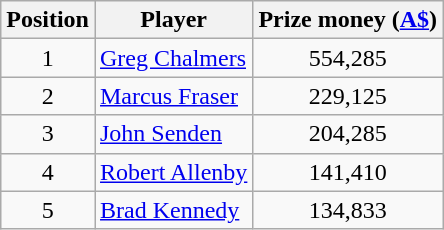<table class="wikitable">
<tr>
<th>Position</th>
<th>Player</th>
<th>Prize money (<a href='#'>A$</a>)</th>
</tr>
<tr>
<td align=center>1</td>
<td> <a href='#'>Greg Chalmers</a></td>
<td align=center>554,285</td>
</tr>
<tr>
<td align=center>2</td>
<td> <a href='#'>Marcus Fraser</a></td>
<td align=center>229,125</td>
</tr>
<tr>
<td align=center>3</td>
<td> <a href='#'>John Senden</a></td>
<td align=center>204,285</td>
</tr>
<tr>
<td align=center>4</td>
<td> <a href='#'>Robert Allenby</a></td>
<td align=center>141,410</td>
</tr>
<tr>
<td align=center>5</td>
<td> <a href='#'>Brad Kennedy</a></td>
<td align=center>134,833</td>
</tr>
</table>
